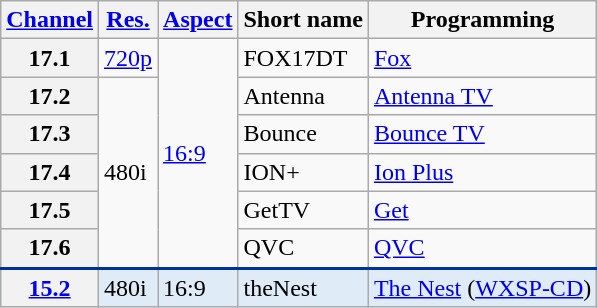<table class="wikitable">
<tr>
<th><a href='#'>Channel</a></th>
<th><a href='#'>Res.</a></th>
<th><a href='#'>Aspect</a></th>
<th>Short name</th>
<th>Programming</th>
</tr>
<tr>
<th scope = "row">17.1</th>
<td><a href='#'>720p</a></td>
<td rowspan=6><a href='#'>16:9</a></td>
<td>FOX17DT</td>
<td><a href='#'>Fox</a></td>
</tr>
<tr>
<th scope = "row">17.2</th>
<td rowspan=5>480i</td>
<td>Antenna</td>
<td><a href='#'>Antenna TV</a></td>
</tr>
<tr>
<th scope = "row">17.3</th>
<td>Bounce</td>
<td><a href='#'>Bounce TV</a></td>
</tr>
<tr>
<th scope = "row">17.4</th>
<td>ION+</td>
<td><a href='#'>Ion Plus</a></td>
</tr>
<tr>
<th scope = "row">17.5</th>
<td>GetTV</td>
<td><a href='#'>Get</a></td>
</tr>
<tr>
<th scope = "row">17.6</th>
<td>QVC</td>
<td><a href='#'>QVC</a></td>
</tr>
<tr style="background-color:#DFEBF6; border-top: 2px solid #003399;">
<th scope = "row"><a href='#'>15.2</a></th>
<td>480i</td>
<td>16:9</td>
<td>theNest</td>
<td><a href='#'>The Nest</a> (<a href='#'>WXSP-CD</a>)</td>
</tr>
</table>
